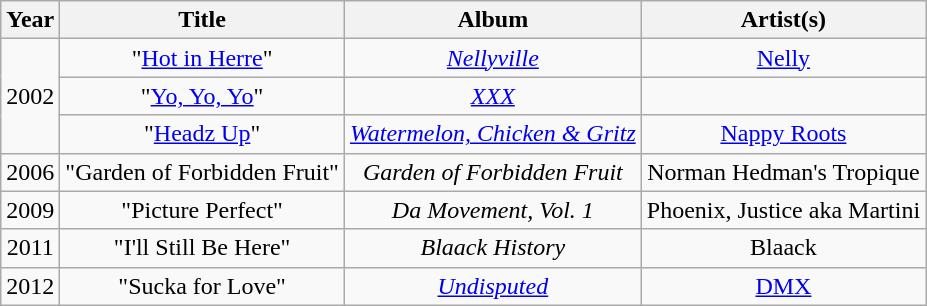<table class="wikitable plainrowheaders" style="text-align:center;" border="1">
<tr>
<th scope="col">Year</th>
<th scope="col">Title</th>
<th scope="col">Album</th>
<th scope="col">Artist(s)</th>
</tr>
<tr>
<td rowspan="3">2002</td>
<td align="center">"<a href='#'>Hot in Herre</a>"</td>
<td align="center"><em><a href='#'>Nellyville</a></em></td>
<td align="center"><a href='#'>Nelly</a></td>
</tr>
<tr>
<td align="center">"<a href='#'>Yo, Yo, Yo</a>"</td>
<td align="center"><em><a href='#'>XXX</a></em></td>
<td></td>
</tr>
<tr>
<td align="center">"<a href='#'>Headz Up</a>"</td>
<td align="center"><em><a href='#'>Watermelon, Chicken & Gritz</a></em></td>
<td align="center"><a href='#'>Nappy Roots</a></td>
</tr>
<tr>
<td>2006</td>
<td align="center">"Garden of Forbidden Fruit"</td>
<td align="center"><em>Garden of Forbidden Fruit</em></td>
<td align="center">Norman Hedman's Tropique</td>
</tr>
<tr>
<td>2009</td>
<td align="center">"Picture Perfect"</td>
<td align="center"><em>Da Movement, Vol. 1</em></td>
<td align="center">Phoenix, Justice aka Martini</td>
</tr>
<tr>
<td>2011</td>
<td align="center">"I'll Still Be Here"</td>
<td align="center"><em>Blaack History</em></td>
<td align="center">Blaack</td>
</tr>
<tr>
<td>2012</td>
<td align="center">"Sucka for Love"</td>
<td align="center"><em><a href='#'>Undisputed</a></em></td>
<td align="center"><a href='#'>DMX</a></td>
</tr>
</table>
